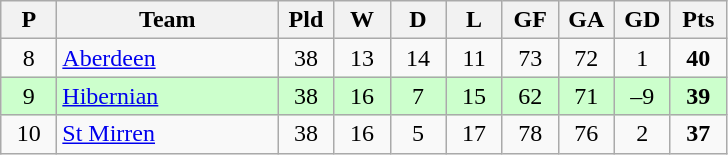<table class="wikitable" style="text-align: center;">
<tr>
<th width=30>P</th>
<th width=140>Team</th>
<th width=30>Pld</th>
<th width=30>W</th>
<th width=30>D</th>
<th width=30>L</th>
<th width=30>GF</th>
<th width=30>GA</th>
<th width=30>GD</th>
<th width=30>Pts</th>
</tr>
<tr>
<td>8</td>
<td align=left><a href='#'>Aberdeen</a></td>
<td>38</td>
<td>13</td>
<td>14</td>
<td>11</td>
<td>73</td>
<td>72</td>
<td>1</td>
<td><strong>40</strong></td>
</tr>
<tr style="background:#ccffcc;">
<td>9</td>
<td align=left><a href='#'>Hibernian</a></td>
<td>38</td>
<td>16</td>
<td>7</td>
<td>15</td>
<td>62</td>
<td>71</td>
<td>–9</td>
<td><strong>39</strong></td>
</tr>
<tr>
<td>10</td>
<td align=left><a href='#'>St Mirren</a></td>
<td>38</td>
<td>16</td>
<td>5</td>
<td>17</td>
<td>78</td>
<td>76</td>
<td>2</td>
<td><strong>37</strong></td>
</tr>
</table>
